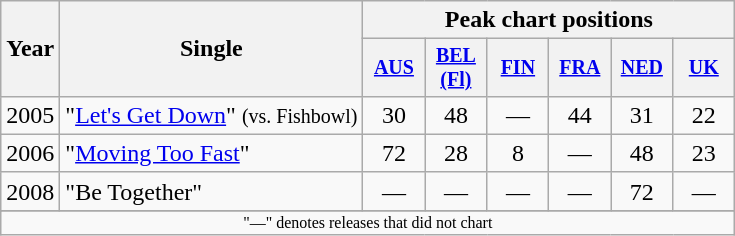<table class="wikitable" style="text-align:center;">
<tr>
<th rowspan="2">Year</th>
<th rowspan="2">Single</th>
<th colspan="6">Peak chart positions</th>
</tr>
<tr style="font-size:smaller;">
<th style="width:35px;"><a href='#'>AUS</a><br></th>
<th style="width:35px;"><a href='#'>BEL<br>(Fl)</a><br></th>
<th style="width:35px;"><a href='#'>FIN</a><br></th>
<th style="width:35px;"><a href='#'>FRA</a><br></th>
<th style="width:35px;"><a href='#'>NED</a><br></th>
<th style="width:35px;"><a href='#'>UK</a><br></th>
</tr>
<tr>
<td>2005</td>
<td style="text-align:left;">"<a href='#'>Let's Get Down</a>" <small>(vs. Fishbowl)</small></td>
<td>30</td>
<td>48</td>
<td>—</td>
<td>44</td>
<td>31</td>
<td>22</td>
</tr>
<tr>
<td>2006</td>
<td style="text-align:left;">"<a href='#'>Moving Too Fast</a>"</td>
<td>72</td>
<td>28</td>
<td>8</td>
<td>—</td>
<td>48</td>
<td>23</td>
</tr>
<tr>
<td>2008</td>
<td style="text-align:left;">"Be Together"</td>
<td>—</td>
<td>—</td>
<td>—</td>
<td>—</td>
<td>72</td>
<td>—</td>
</tr>
<tr>
</tr>
<tr>
<td colspan="14" style="font-size:8pt">"—" denotes releases that did not chart</td>
</tr>
</table>
